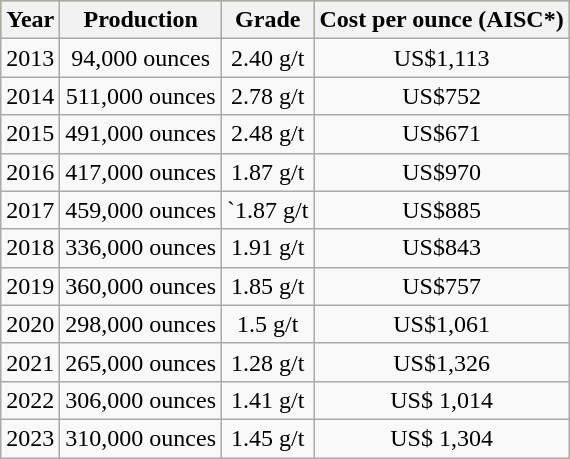<table class="wikitable">
<tr style="text-align:center; background:#daa520;">
<th>Year</th>
<th>Production</th>
<th>Grade</th>
<th>Cost per ounce (AISC*)</th>
</tr>
<tr style="text-align:center;">
<td>2013</td>
<td>94,000 ounces</td>
<td>2.40 g/t</td>
<td>US$1,113</td>
</tr>
<tr style="text-align:center;">
<td>2014</td>
<td>511,000 ounces</td>
<td>2.78 g/t</td>
<td>US$752</td>
</tr>
<tr style="text-align:center;">
<td>2015</td>
<td>491,000 ounces</td>
<td>2.48 g/t</td>
<td>US$671</td>
</tr>
<tr style="text-align:center;">
<td>2016</td>
<td>417,000 ounces</td>
<td>1.87 g/t</td>
<td>US$970</td>
</tr>
<tr style="text-align:center;">
<td>2017</td>
<td>459,000 ounces</td>
<td>`1.87 g/t</td>
<td>US$885</td>
</tr>
<tr style="text-align:center;">
<td>2018</td>
<td>336,000 ounces</td>
<td>1.91 g/t</td>
<td>US$843</td>
</tr>
<tr style="text-align:center;">
<td>2019</td>
<td>360,000 ounces</td>
<td>1.85 g/t</td>
<td>US$757</td>
</tr>
<tr style="text-align:center;">
<td>2020</td>
<td>298,000 ounces</td>
<td>1.5 g/t</td>
<td>US$1,061</td>
</tr>
<tr style="text-align:center;">
<td>2021</td>
<td>265,000 ounces</td>
<td>1.28 g/t</td>
<td>US$1,326</td>
</tr>
<tr style="text-align:center;">
<td>2022</td>
<td>306,000 ounces</td>
<td>1.41 g/t</td>
<td>US$ 1,014</td>
</tr>
<tr style="text-align:center;">
<td>2023</td>
<td>310,000 ounces</td>
<td>1.45 g/t</td>
<td>US$ 1,304</td>
</tr>
</table>
